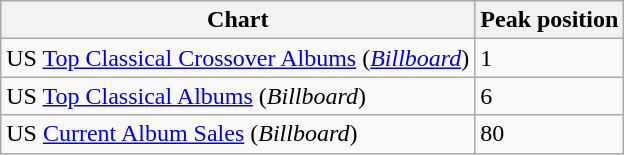<table class="wikitable plainrowheaders" style="text-align:left;" border="1">
<tr>
<th scope="col">Chart</th>
<th scope="col">Peak position</th>
</tr>
<tr>
<td>US <a href='#'>Top Classical Crossover Albums</a> (<em><a href='#'>Billboard</a></em>)</td>
<td>1</td>
</tr>
<tr>
<td>US <a href='#'>Top Classical Albums</a> (<em>Billboard</em>)</td>
<td>6</td>
</tr>
<tr>
<td>US <a href='#'>Current Album Sales</a> (<em>Billboard</em>)</td>
<td>80</td>
</tr>
</table>
